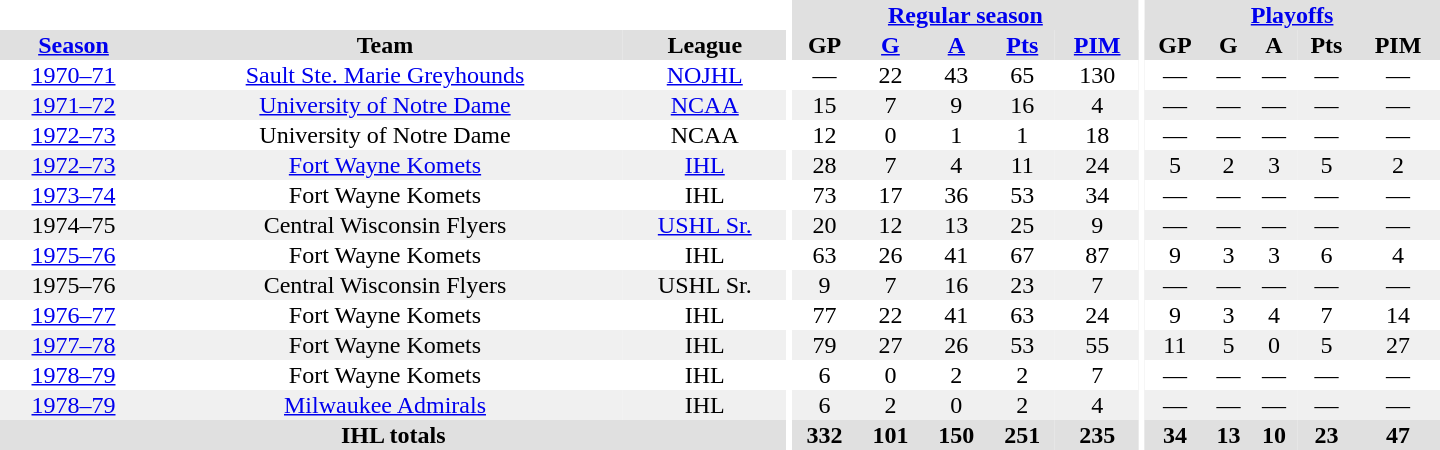<table border="0" cellpadding="1" cellspacing="0" style="text-align:center; width:60em">
<tr bgcolor="#e0e0e0">
<th colspan="3" bgcolor="#ffffff"></th>
<th rowspan="99" bgcolor="#ffffff"></th>
<th colspan="5"><a href='#'>Regular season</a></th>
<th rowspan="99" bgcolor="#ffffff"></th>
<th colspan="5"><a href='#'>Playoffs</a></th>
</tr>
<tr bgcolor="#e0e0e0">
<th><a href='#'>Season</a></th>
<th>Team</th>
<th>League</th>
<th>GP</th>
<th><a href='#'>G</a></th>
<th><a href='#'>A</a></th>
<th><a href='#'>Pts</a></th>
<th><a href='#'>PIM</a></th>
<th>GP</th>
<th>G</th>
<th>A</th>
<th>Pts</th>
<th>PIM</th>
</tr>
<tr>
<td><a href='#'>1970–71</a></td>
<td><a href='#'>Sault Ste. Marie Greyhounds</a></td>
<td><a href='#'>NOJHL</a></td>
<td>—</td>
<td>22</td>
<td>43</td>
<td>65</td>
<td>130</td>
<td>—</td>
<td>—</td>
<td>—</td>
<td>—</td>
<td>—</td>
</tr>
<tr bgcolor="#f0f0f0">
<td><a href='#'>1971–72</a></td>
<td><a href='#'>University of Notre Dame</a></td>
<td><a href='#'>NCAA</a></td>
<td>15</td>
<td>7</td>
<td>9</td>
<td>16</td>
<td>4</td>
<td>—</td>
<td>—</td>
<td>—</td>
<td>—</td>
<td>—</td>
</tr>
<tr>
<td><a href='#'>1972–73</a></td>
<td>University of Notre Dame</td>
<td>NCAA</td>
<td>12</td>
<td>0</td>
<td>1</td>
<td>1</td>
<td>18</td>
<td>—</td>
<td>—</td>
<td>—</td>
<td>—</td>
<td>—</td>
</tr>
<tr bgcolor="#f0f0f0">
<td><a href='#'>1972–73</a></td>
<td><a href='#'>Fort Wayne Komets</a></td>
<td><a href='#'>IHL</a></td>
<td>28</td>
<td>7</td>
<td>4</td>
<td>11</td>
<td>24</td>
<td>5</td>
<td>2</td>
<td>3</td>
<td>5</td>
<td>2</td>
</tr>
<tr>
<td><a href='#'>1973–74</a></td>
<td>Fort Wayne Komets</td>
<td>IHL</td>
<td>73</td>
<td>17</td>
<td>36</td>
<td>53</td>
<td>34</td>
<td>—</td>
<td>—</td>
<td>—</td>
<td>—</td>
<td>—</td>
</tr>
<tr bgcolor="#f0f0f0">
<td>1974–75</td>
<td>Central Wisconsin Flyers</td>
<td><a href='#'>USHL Sr.</a></td>
<td>20</td>
<td>12</td>
<td>13</td>
<td>25</td>
<td>9</td>
<td>—</td>
<td>—</td>
<td>—</td>
<td>—</td>
<td>—</td>
</tr>
<tr>
<td><a href='#'>1975–76</a></td>
<td>Fort Wayne Komets</td>
<td>IHL</td>
<td>63</td>
<td>26</td>
<td>41</td>
<td>67</td>
<td>87</td>
<td>9</td>
<td>3</td>
<td>3</td>
<td>6</td>
<td>4</td>
</tr>
<tr bgcolor="#f0f0f0">
<td>1975–76</td>
<td>Central Wisconsin Flyers</td>
<td>USHL Sr.</td>
<td>9</td>
<td>7</td>
<td>16</td>
<td>23</td>
<td>7</td>
<td>—</td>
<td>—</td>
<td>—</td>
<td>—</td>
<td>—</td>
</tr>
<tr>
<td><a href='#'>1976–77</a></td>
<td>Fort Wayne Komets</td>
<td>IHL</td>
<td>77</td>
<td>22</td>
<td>41</td>
<td>63</td>
<td>24</td>
<td>9</td>
<td>3</td>
<td>4</td>
<td>7</td>
<td>14</td>
</tr>
<tr bgcolor="#f0f0f0">
<td><a href='#'>1977–78</a></td>
<td>Fort Wayne Komets</td>
<td>IHL</td>
<td>79</td>
<td>27</td>
<td>26</td>
<td>53</td>
<td>55</td>
<td>11</td>
<td>5</td>
<td>0</td>
<td>5</td>
<td>27</td>
</tr>
<tr>
<td><a href='#'>1978–79</a></td>
<td>Fort Wayne Komets</td>
<td>IHL</td>
<td>6</td>
<td>0</td>
<td>2</td>
<td>2</td>
<td>7</td>
<td>—</td>
<td>—</td>
<td>—</td>
<td>—</td>
<td>—</td>
</tr>
<tr bgcolor="#f0f0f0">
<td><a href='#'>1978–79</a></td>
<td><a href='#'>Milwaukee Admirals</a></td>
<td>IHL</td>
<td>6</td>
<td>2</td>
<td>0</td>
<td>2</td>
<td>4</td>
<td>—</td>
<td>—</td>
<td>—</td>
<td>—</td>
<td>—</td>
</tr>
<tr>
</tr>
<tr ALIGN="center" bgcolor="#e0e0e0">
<th colspan="3">IHL totals</th>
<th ALIGN="center">332</th>
<th ALIGN="center">101</th>
<th ALIGN="center">150</th>
<th ALIGN="center">251</th>
<th ALIGN="center">235</th>
<th ALIGN="center">34</th>
<th ALIGN="center">13</th>
<th ALIGN="center">10</th>
<th ALIGN="center">23</th>
<th ALIGN="center">47</th>
</tr>
</table>
